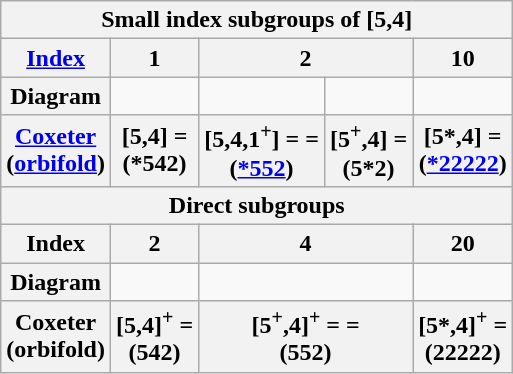<table class="wikitable collapsible collapsed">
<tr>
<th colspan=12>Small index subgroups of [5,4]</th>
</tr>
<tr align=center>
<th><a href='#'>Index</a></th>
<th>1</th>
<th colspan=2>2</th>
<th>10</th>
</tr>
<tr align=center>
<th>Diagram</th>
<td></td>
<td></td>
<td></td>
<td></td>
</tr>
<tr>
<th><a href='#'>Coxeter</a><br>(<a href='#'>orbifold</a>)</th>
<th>[5,4] = <br>(*542)</th>
<th>[5,4,1<sup>+</sup>] =  = <br>(<a href='#'>*552</a>)</th>
<th>[5<sup>+</sup>,4] = <br>(5*2)</th>
<th>[5*,4] = <br>(<a href='#'>*22222</a>)</th>
</tr>
<tr align=center>
<th Colspan=5>Direct subgroups</th>
</tr>
<tr align=center>
<th>Index</th>
<th>2</th>
<th colspan=2>4</th>
<th>20</th>
</tr>
<tr align=center>
<th>Diagram</th>
<td></td>
<td colspan=2></td>
<td></td>
</tr>
<tr>
<th>Coxeter<br>(orbifold)</th>
<th>[5,4]<sup>+</sup> = <br>(542)</th>
<th colspan=2>[5<sup>+</sup>,4]<sup>+</sup> =  = <br>(552)</th>
<th>[5*,4]<sup>+</sup> = <br>(22222)</th>
</tr>
</table>
